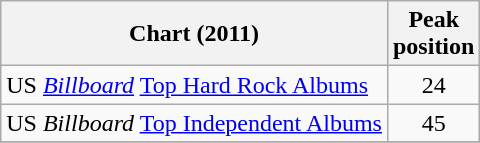<table class="wikitable sortable">
<tr>
<th>Chart (2011)</th>
<th>Peak<br>position</th>
</tr>
<tr>
<td>US <em><a href='#'>Billboard</a></em> <a href='#'>Top Hard Rock Albums</a></td>
<td align="center">24</td>
</tr>
<tr>
<td>US <em>Billboard</em> <a href='#'>Top Independent Albums</a></td>
<td align="center">45</td>
</tr>
<tr>
</tr>
</table>
